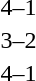<table>
<tr>
<th width=200></th>
<th width=100></th>
<th width=200></th>
</tr>
<tr>
<td align=right></td>
<td align=center>4–1</td>
<td></td>
</tr>
<tr>
<td align=right></td>
<td align=center>3–2</td>
<td></td>
</tr>
<tr>
<td align=right></td>
<td align=center>4–1</td>
<td></td>
</tr>
</table>
